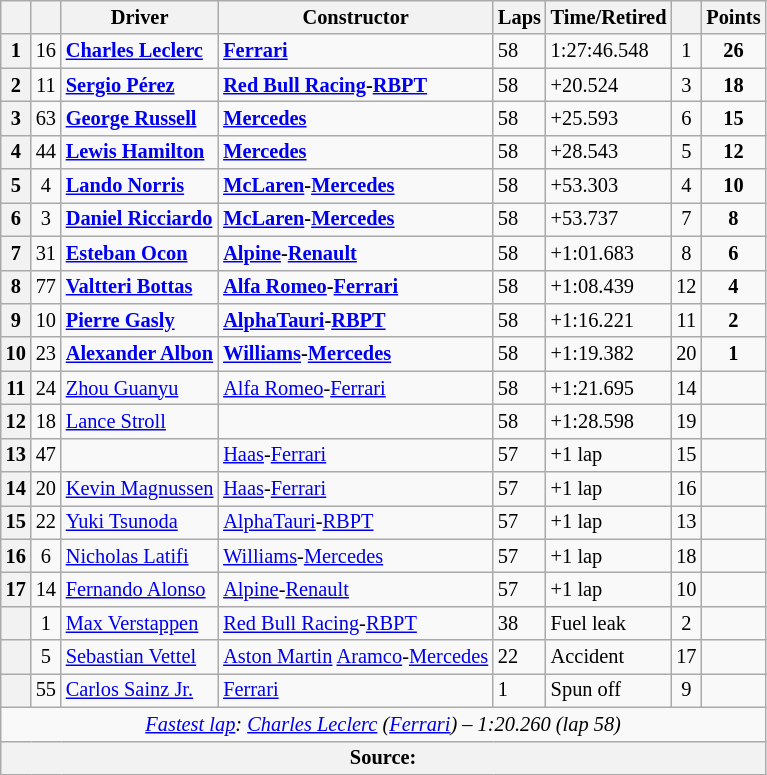<table class="wikitable sortable" style="font-size: 85%;">
<tr>
<th scope="col"></th>
<th scope="col"></th>
<th scope="col">Driver</th>
<th scope="col">Constructor</th>
<th class="unsortable" scope="col">Laps</th>
<th class="unsortable" scope="col">Time/Retired</th>
<th scope="col"></th>
<th scope="col">Points</th>
</tr>
<tr>
<th>1</th>
<td align="center">16</td>
<td data-sort-value="lec"> <strong><a href='#'>Charles Leclerc</a></strong></td>
<td><strong><a href='#'>Ferrari</a></strong></td>
<td>58</td>
<td>1:27:46.548</td>
<td align="center">1</td>
<td align="center"><strong>26</strong></td>
</tr>
<tr>
<th>2</th>
<td align="center">11</td>
<td data-sort-value="per"> <strong><a href='#'>Sergio Pérez</a></strong></td>
<td><strong><a href='#'>Red Bull Racing</a>-<a href='#'>RBPT</a></strong></td>
<td>58</td>
<td>+20.524</td>
<td align="center">3</td>
<td align="center"><strong>18</strong></td>
</tr>
<tr>
<th>3</th>
<td align="center">63</td>
<td data-sort-value="rus"> <strong><a href='#'>George Russell</a></strong></td>
<td><strong><a href='#'>Mercedes</a></strong></td>
<td>58</td>
<td>+25.593</td>
<td align="center">6</td>
<td align="center"><strong>15</strong></td>
</tr>
<tr>
<th>4</th>
<td align="center">44</td>
<td data-sort-value="ham"> <strong><a href='#'>Lewis Hamilton</a></strong></td>
<td><strong><a href='#'>Mercedes</a></strong></td>
<td>58</td>
<td>+28.543</td>
<td align="center">5</td>
<td align="center"><strong>12</strong></td>
</tr>
<tr>
<th>5</th>
<td align="center">4</td>
<td data-sort-value="nor"> <strong><a href='#'>Lando Norris</a></strong></td>
<td><strong><a href='#'>McLaren</a>-<a href='#'>Mercedes</a></strong></td>
<td>58</td>
<td>+53.303</td>
<td align="center">4</td>
<td align="center"><strong>10</strong></td>
</tr>
<tr>
<th>6</th>
<td align="center">3</td>
<td data-sort-value="ric"> <strong><a href='#'>Daniel Ricciardo</a></strong></td>
<td><strong><a href='#'>McLaren</a>-<a href='#'>Mercedes</a></strong></td>
<td>58</td>
<td>+53.737</td>
<td align="center">7</td>
<td align="center"><strong>8</strong></td>
</tr>
<tr>
<th>7</th>
<td align="center">31</td>
<td data-sort-value="oco"> <strong><a href='#'>Esteban Ocon</a></strong></td>
<td><strong><a href='#'>Alpine</a>-<a href='#'>Renault</a></strong></td>
<td>58</td>
<td>+1:01.683</td>
<td align="center">8</td>
<td align="center"><strong>6</strong></td>
</tr>
<tr>
<th>8</th>
<td align="center">77</td>
<td data-sort-value="bot"> <strong><a href='#'>Valtteri Bottas</a></strong></td>
<td><strong><a href='#'>Alfa Romeo</a>-<a href='#'>Ferrari</a></strong></td>
<td>58</td>
<td>+1:08.439</td>
<td align="center">12</td>
<td align="center"><strong>4</strong></td>
</tr>
<tr>
<th>9</th>
<td align="center">10</td>
<td data-sort-value="gas"> <strong><a href='#'>Pierre Gasly</a></strong></td>
<td><strong><a href='#'>AlphaTauri</a>-<a href='#'>RBPT</a></strong></td>
<td>58</td>
<td>+1:16.221</td>
<td align="center">11</td>
<td align="center"><strong>2</strong></td>
</tr>
<tr>
<th>10</th>
<td align="center">23</td>
<td data-sort-value="alb"> <strong><a href='#'>Alexander Albon</a></strong></td>
<td><strong><a href='#'>Williams</a>-<a href='#'>Mercedes</a></strong></td>
<td>58</td>
<td>+1:19.382</td>
<td align="center">20</td>
<td align="center"><strong>1</strong></td>
</tr>
<tr>
<th>11</th>
<td align="center">24</td>
<td data-sort-value="zho"> <a href='#'>Zhou Guanyu</a></td>
<td><a href='#'>Alfa Romeo</a>-<a href='#'>Ferrari</a></td>
<td>58</td>
<td>+1:21.695</td>
<td align="center">14</td>
<td></td>
</tr>
<tr>
<th>12</th>
<td align="center">18</td>
<td data-sort-value="str"> <a href='#'>Lance Stroll</a></td>
<td></td>
<td>58</td>
<td>+1:28.598</td>
<td align="center">19</td>
<td></td>
</tr>
<tr>
<th>13</th>
<td align="center">47</td>
<td data-sort-value="msc"></td>
<td><a href='#'>Haas</a>-<a href='#'>Ferrari</a></td>
<td>57</td>
<td>+1 lap</td>
<td align="center">15</td>
<td></td>
</tr>
<tr>
<th>14</th>
<td align="center">20</td>
<td data-sort-value="mag"> <a href='#'>Kevin Magnussen</a></td>
<td><a href='#'>Haas</a>-<a href='#'>Ferrari</a></td>
<td>57</td>
<td>+1 lap</td>
<td align="center">16</td>
<td></td>
</tr>
<tr>
<th>15</th>
<td align="center">22</td>
<td data-sort-value="tsu"> <a href='#'>Yuki Tsunoda</a></td>
<td><a href='#'>AlphaTauri</a>-<a href='#'>RBPT</a></td>
<td>57</td>
<td>+1 lap</td>
<td align="center">13</td>
<td></td>
</tr>
<tr>
<th>16</th>
<td align="center">6</td>
<td data-sort-value="lat"> <a href='#'>Nicholas Latifi</a></td>
<td><a href='#'>Williams</a>-<a href='#'>Mercedes</a></td>
<td>57</td>
<td>+1 lap</td>
<td align="center">18</td>
<td></td>
</tr>
<tr>
<th>17</th>
<td align="center">14</td>
<td data-sort-value="alo"> <a href='#'>Fernando Alonso</a></td>
<td><a href='#'>Alpine</a>-<a href='#'>Renault</a></td>
<td>57</td>
<td>+1 lap</td>
<td align="center">10</td>
<td></td>
</tr>
<tr>
<th></th>
<td align="center">1</td>
<td data-sort-value="ver"> <a href='#'>Max Verstappen</a></td>
<td><a href='#'>Red Bull Racing</a>-<a href='#'>RBPT</a></td>
<td>38</td>
<td>Fuel leak</td>
<td align="center">2</td>
<td></td>
</tr>
<tr>
<th></th>
<td style="text-align:center">5</td>
<td data-sort-value="vet"> <a href='#'>Sebastian Vettel</a></td>
<td><a href='#'>Aston Martin</a> <a href='#'>Aramco</a>-<a href='#'>Mercedes</a></td>
<td>22</td>
<td>Accident</td>
<td style="text-align:center">17</td>
<td></td>
</tr>
<tr>
<th></th>
<td style="text-align:center">55</td>
<td data-sort-value="sai"> <a href='#'>Carlos Sainz Jr.</a></td>
<td><a href='#'>Ferrari</a></td>
<td>1</td>
<td>Spun off</td>
<td style="text-align:center">9</td>
<td></td>
</tr>
<tr class="sortbottom">
<td colspan="8" align="center"><em><a href='#'>Fastest lap</a>:</em>  <em><a href='#'>Charles Leclerc</a> (<a href='#'>Ferrari</a>) – 1:20.260 (lap 58)</em></td>
</tr>
<tr>
<th colspan="8">Source:</th>
</tr>
</table>
